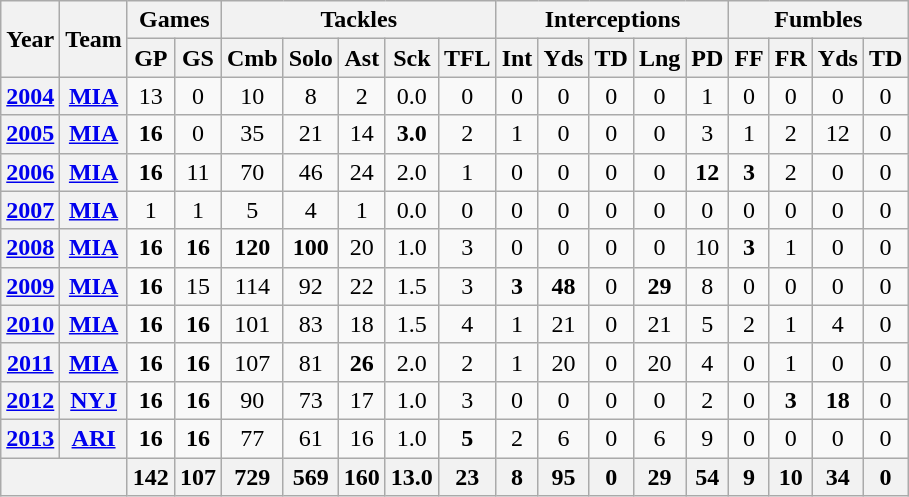<table class="wikitable" style="text-align:center">
<tr>
<th rowspan="2">Year</th>
<th rowspan="2">Team</th>
<th colspan="2">Games</th>
<th colspan="5">Tackles</th>
<th colspan="5">Interceptions</th>
<th colspan="4">Fumbles</th>
</tr>
<tr>
<th>GP</th>
<th>GS</th>
<th>Cmb</th>
<th>Solo</th>
<th>Ast</th>
<th>Sck</th>
<th>TFL</th>
<th>Int</th>
<th>Yds</th>
<th>TD</th>
<th>Lng</th>
<th>PD</th>
<th>FF</th>
<th>FR</th>
<th>Yds</th>
<th>TD</th>
</tr>
<tr>
<th><a href='#'>2004</a></th>
<th><a href='#'>MIA</a></th>
<td>13</td>
<td>0</td>
<td>10</td>
<td>8</td>
<td>2</td>
<td>0.0</td>
<td>0</td>
<td>0</td>
<td>0</td>
<td>0</td>
<td>0</td>
<td>1</td>
<td>0</td>
<td>0</td>
<td>0</td>
<td>0</td>
</tr>
<tr>
<th><a href='#'>2005</a></th>
<th><a href='#'>MIA</a></th>
<td><strong>16</strong></td>
<td>0</td>
<td>35</td>
<td>21</td>
<td>14</td>
<td><strong>3.0</strong></td>
<td>2</td>
<td>1</td>
<td>0</td>
<td>0</td>
<td>0</td>
<td>3</td>
<td>1</td>
<td>2</td>
<td>12</td>
<td>0</td>
</tr>
<tr>
<th><a href='#'>2006</a></th>
<th><a href='#'>MIA</a></th>
<td><strong>16</strong></td>
<td>11</td>
<td>70</td>
<td>46</td>
<td>24</td>
<td>2.0</td>
<td>1</td>
<td>0</td>
<td>0</td>
<td>0</td>
<td>0</td>
<td><strong>12</strong></td>
<td><strong>3</strong></td>
<td>2</td>
<td>0</td>
<td>0</td>
</tr>
<tr>
<th><a href='#'>2007</a></th>
<th><a href='#'>MIA</a></th>
<td>1</td>
<td>1</td>
<td>5</td>
<td>4</td>
<td>1</td>
<td>0.0</td>
<td>0</td>
<td>0</td>
<td>0</td>
<td>0</td>
<td>0</td>
<td>0</td>
<td>0</td>
<td>0</td>
<td>0</td>
<td>0</td>
</tr>
<tr>
<th><a href='#'>2008</a></th>
<th><a href='#'>MIA</a></th>
<td><strong>16</strong></td>
<td><strong>16</strong></td>
<td><strong>120</strong></td>
<td><strong>100</strong></td>
<td>20</td>
<td>1.0</td>
<td>3</td>
<td>0</td>
<td>0</td>
<td>0</td>
<td>0</td>
<td>10</td>
<td><strong>3</strong></td>
<td>1</td>
<td>0</td>
<td>0</td>
</tr>
<tr>
<th><a href='#'>2009</a></th>
<th><a href='#'>MIA</a></th>
<td><strong>16</strong></td>
<td>15</td>
<td>114</td>
<td>92</td>
<td>22</td>
<td>1.5</td>
<td>3</td>
<td><strong>3</strong></td>
<td><strong>48</strong></td>
<td>0</td>
<td><strong>29</strong></td>
<td>8</td>
<td>0</td>
<td>0</td>
<td>0</td>
<td>0</td>
</tr>
<tr>
<th><a href='#'>2010</a></th>
<th><a href='#'>MIA</a></th>
<td><strong>16</strong></td>
<td><strong>16</strong></td>
<td>101</td>
<td>83</td>
<td>18</td>
<td>1.5</td>
<td>4</td>
<td>1</td>
<td>21</td>
<td>0</td>
<td>21</td>
<td>5</td>
<td>2</td>
<td>1</td>
<td>4</td>
<td>0</td>
</tr>
<tr>
<th><a href='#'>2011</a></th>
<th><a href='#'>MIA</a></th>
<td><strong>16</strong></td>
<td><strong>16</strong></td>
<td>107</td>
<td>81</td>
<td><strong>26</strong></td>
<td>2.0</td>
<td>2</td>
<td>1</td>
<td>20</td>
<td>0</td>
<td>20</td>
<td>4</td>
<td>0</td>
<td>1</td>
<td>0</td>
<td>0</td>
</tr>
<tr>
<th><a href='#'>2012</a></th>
<th><a href='#'>NYJ</a></th>
<td><strong>16</strong></td>
<td><strong>16</strong></td>
<td>90</td>
<td>73</td>
<td>17</td>
<td>1.0</td>
<td>3</td>
<td>0</td>
<td>0</td>
<td>0</td>
<td>0</td>
<td>2</td>
<td>0</td>
<td><strong>3</strong></td>
<td><strong>18</strong></td>
<td>0</td>
</tr>
<tr>
<th><a href='#'>2013</a></th>
<th><a href='#'>ARI</a></th>
<td><strong>16</strong></td>
<td><strong>16</strong></td>
<td>77</td>
<td>61</td>
<td>16</td>
<td>1.0</td>
<td><strong>5</strong></td>
<td>2</td>
<td>6</td>
<td>0</td>
<td>6</td>
<td>9</td>
<td>0</td>
<td>0</td>
<td>0</td>
<td>0</td>
</tr>
<tr>
<th colspan="2"></th>
<th>142</th>
<th>107</th>
<th>729</th>
<th>569</th>
<th>160</th>
<th>13.0</th>
<th>23</th>
<th>8</th>
<th>95</th>
<th>0</th>
<th>29</th>
<th>54</th>
<th>9</th>
<th>10</th>
<th>34</th>
<th>0</th>
</tr>
</table>
